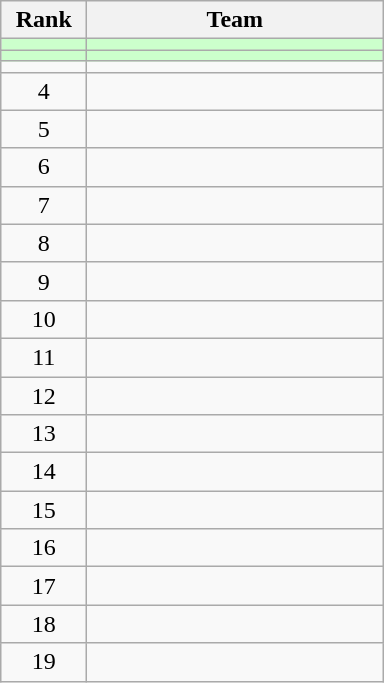<table class="wikitable" style="text-align: center">
<tr>
<th width=50>Rank</th>
<th width=190>Team</th>
</tr>
<tr bgcolor=ccffcc>
<td></td>
<td align=left></td>
</tr>
<tr bgcolor=ccffcc>
<td></td>
<td align=left></td>
</tr>
<tr>
<td></td>
<td align=left></td>
</tr>
<tr>
<td>4</td>
<td align=left></td>
</tr>
<tr>
<td>5</td>
<td align=left></td>
</tr>
<tr>
<td>6</td>
<td align=left></td>
</tr>
<tr>
<td>7</td>
<td align=left></td>
</tr>
<tr>
<td>8</td>
<td align=left></td>
</tr>
<tr>
<td>9</td>
<td align=left></td>
</tr>
<tr>
<td>10</td>
<td align=left></td>
</tr>
<tr>
<td>11</td>
<td align=left></td>
</tr>
<tr>
<td>12</td>
<td align=left></td>
</tr>
<tr>
<td>13</td>
<td align=left></td>
</tr>
<tr>
<td>14</td>
<td align=left></td>
</tr>
<tr>
<td>15</td>
<td align=left></td>
</tr>
<tr>
<td>16</td>
<td align=left></td>
</tr>
<tr>
<td>17</td>
<td align=left></td>
</tr>
<tr>
<td>18</td>
<td align=left></td>
</tr>
<tr>
<td>19</td>
<td align=left></td>
</tr>
</table>
